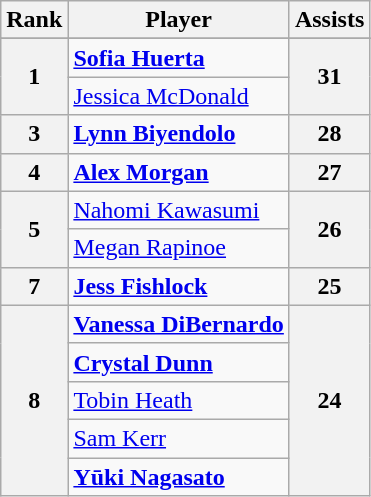<table class="wikitable" style="text-align: left">
<tr>
<th>Rank</th>
<th>Player</th>
<th>Assists</th>
</tr>
<tr>
</tr>
<tr>
<th rowspan="2">1</th>
<td><strong> <a href='#'>Sofia Huerta</a></strong></td>
<th rowspan="2">31</th>
</tr>
<tr>
<td> <a href='#'>Jessica McDonald</a></td>
</tr>
<tr>
<th>3</th>
<td><strong> <a href='#'>Lynn Biyendolo</a></strong></td>
<th>28</th>
</tr>
<tr>
<th>4</th>
<td><strong> <a href='#'>Alex Morgan</a></strong></td>
<th>27</th>
</tr>
<tr>
<th rowspan="2">5</th>
<td> <a href='#'>Nahomi Kawasumi</a></td>
<th rowspan="2">26</th>
</tr>
<tr>
<td> <a href='#'>Megan Rapinoe</a></td>
</tr>
<tr>
<th>7</th>
<td><strong> <a href='#'>Jess Fishlock</a></strong></td>
<th>25</th>
</tr>
<tr>
<th rowspan="5">8</th>
<td><strong> <a href='#'>Vanessa DiBernardo</a></strong></td>
<th rowspan="5">24</th>
</tr>
<tr>
<td><strong> <a href='#'>Crystal Dunn</a></strong></td>
</tr>
<tr>
<td> <a href='#'>Tobin Heath</a></td>
</tr>
<tr>
<td> <a href='#'>Sam Kerr</a></td>
</tr>
<tr>
<td><strong> <a href='#'>Yūki Nagasato</a></strong></td>
</tr>
</table>
